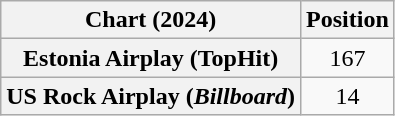<table class="wikitable sortable plainrowheaders" style="text-align:center">
<tr>
<th scope="col">Chart (2024)</th>
<th scope="col">Position</th>
</tr>
<tr>
<th scope="row">Estonia Airplay (TopHit)</th>
<td>167</td>
</tr>
<tr>
<th scope="row">US Rock Airplay (<em>Billboard</em>)</th>
<td>14</td>
</tr>
</table>
